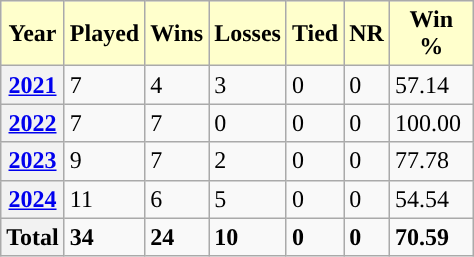<table class="wikitable" style="width:25%;">
<tr>
<th style="background:#ffc;">Year</th>
<th style="background:#ffc;">Played</th>
<th style="background:#ffc;">Wins</th>
<th style="background:#ffc;">Losses</th>
<th style="background:#ffc;">Tied</th>
<th style="background:#ffc;">NR</th>
<th style="background:#ffc;">Win %</th>
</tr>
<tr>
<th><a href='#'>2021</a></th>
<td>7</td>
<td>4</td>
<td>3</td>
<td>0</td>
<td>0</td>
<td>57.14</td>
</tr>
<tr>
<th><a href='#'>2022</a></th>
<td>7</td>
<td>7</td>
<td>0</td>
<td>0</td>
<td>0</td>
<td>100.00</td>
</tr>
<tr>
<th><a href='#'>2023</a></th>
<td>9</td>
<td>7</td>
<td>2</td>
<td>0</td>
<td>0</td>
<td>77.78</td>
</tr>
<tr>
<th><a href='#'>2024</a></th>
<td>11</td>
<td>6</td>
<td>5</td>
<td>0</td>
<td>0</td>
<td>54.54</td>
</tr>
<tr>
<th>Total</th>
<td><strong>34</strong></td>
<td><strong>24</strong></td>
<td><strong>10</strong></td>
<td><strong>0</strong></td>
<td><strong>0</strong></td>
<td><strong>70.59</strong></td>
</tr>
</table>
